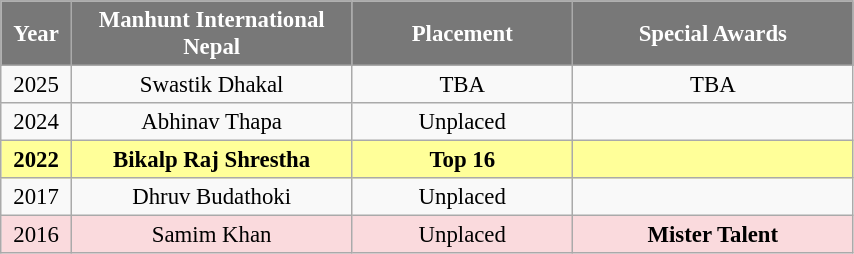<table class="wikitable sortable" style="font-size: 95%; text-align:center">
<tr>
<th width="40" style="background-color:#787878;color:#FFFFFF;">Year</th>
<th width="180" style="background-color:#787878;color:#FFFFFF;">Manhunt International Nepal</th>
<th width="140" style="background-color:#787878;color:#FFFFFF;">Placement</th>
<th width="180" style="background-color:#787878;color:#FFFFFF;">Special Awards</th>
</tr>
<tr>
<td>2025</td>
<td>Swastik Dhakal</td>
<td>TBA</td>
<td>TBA</td>
</tr>
<tr>
<td>2024</td>
<td>Abhinav Thapa</td>
<td>Unplaced</td>
<td></td>
</tr>
<tr style="background-color:#FFFF99; font-weight: bold">
<td>2022</td>
<td>Bikalp Raj Shrestha</td>
<td>Top 16</td>
<td></td>
</tr>
<tr>
<td>2017</td>
<td>Dhruv Budathoki</td>
<td>Unplaced</td>
<td></td>
</tr>
<tr style="background-color:#FADADD;">
<td>2016</td>
<td>Samim Khan</td>
<td>Unplaced</td>
<td><strong>Mister Talent</strong></td>
</tr>
</table>
